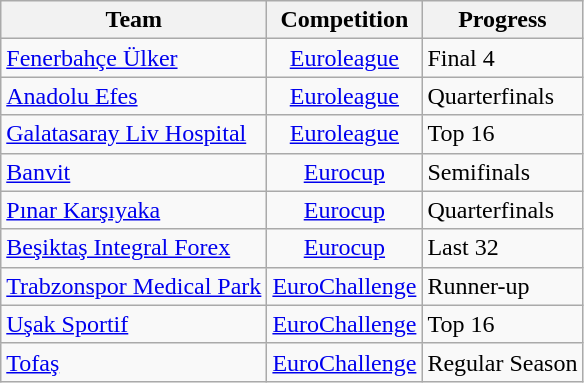<table class="wikitable sortable">
<tr>
<th>Team</th>
<th>Competition</th>
<th>Progress</th>
</tr>
<tr>
<td><a href='#'>Fenerbahçe Ülker</a></td>
<td style="text-align:center;"><a href='#'>Euroleague</a></td>
<td>Final 4</td>
</tr>
<tr>
<td><a href='#'>Anadolu Efes</a></td>
<td style="text-align:center;"><a href='#'>Euroleague</a></td>
<td>Quarterfinals</td>
</tr>
<tr>
<td><a href='#'>Galatasaray Liv Hospital</a></td>
<td style="text-align:center;"><a href='#'>Euroleague</a></td>
<td>Top 16</td>
</tr>
<tr>
<td><a href='#'>Banvit</a></td>
<td style="text-align:center;"><a href='#'>Eurocup</a></td>
<td>Semifinals</td>
</tr>
<tr>
<td><a href='#'>Pınar Karşıyaka</a></td>
<td style="text-align:center;"><a href='#'>Eurocup</a></td>
<td>Quarterfinals</td>
</tr>
<tr>
<td><a href='#'>Beşiktaş Integral Forex</a></td>
<td style="text-align:center;"><a href='#'>Eurocup</a></td>
<td>Last 32</td>
</tr>
<tr>
<td><a href='#'>Trabzonspor Medical Park</a></td>
<td style="text-align:center;"><a href='#'>EuroChallenge</a></td>
<td>Runner-up</td>
</tr>
<tr>
<td><a href='#'>Uşak Sportif</a></td>
<td style="text-align:center;"><a href='#'>EuroChallenge</a></td>
<td>Top 16</td>
</tr>
<tr>
<td><a href='#'>Tofaş</a></td>
<td style="text-align:center;"><a href='#'>EuroChallenge</a></td>
<td>Regular Season</td>
</tr>
</table>
